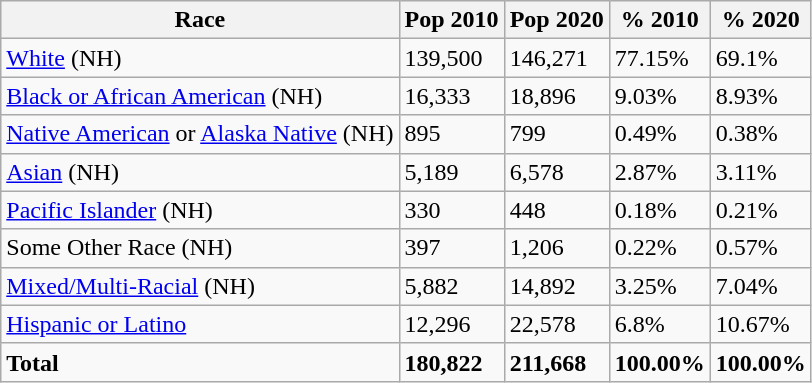<table class="wikitable">
<tr>
<th>Race</th>
<th>Pop 2010</th>
<th>Pop 2020</th>
<th>% 2010</th>
<th>% 2020</th>
</tr>
<tr>
<td><a href='#'>White</a> (NH)</td>
<td>139,500</td>
<td>146,271</td>
<td>77.15%</td>
<td>69.1%</td>
</tr>
<tr>
<td><a href='#'>Black or African American</a> (NH)</td>
<td>16,333</td>
<td>18,896</td>
<td>9.03%</td>
<td>8.93%</td>
</tr>
<tr>
<td><a href='#'>Native American</a> or <a href='#'>Alaska Native</a> (NH)</td>
<td>895</td>
<td>799</td>
<td>0.49%</td>
<td>0.38%</td>
</tr>
<tr>
<td><a href='#'>Asian</a> (NH)</td>
<td>5,189</td>
<td>6,578</td>
<td>2.87%</td>
<td>3.11%</td>
</tr>
<tr>
<td><a href='#'>Pacific Islander</a> (NH)</td>
<td>330</td>
<td>448</td>
<td>0.18%</td>
<td>0.21%</td>
</tr>
<tr>
<td>Some Other Race (NH)</td>
<td>397</td>
<td>1,206</td>
<td>0.22%</td>
<td>0.57%</td>
</tr>
<tr>
<td><a href='#'>Mixed/Multi-Racial</a> (NH)</td>
<td>5,882</td>
<td>14,892</td>
<td>3.25%</td>
<td>7.04%</td>
</tr>
<tr>
<td><a href='#'>Hispanic or Latino</a></td>
<td>12,296</td>
<td>22,578</td>
<td>6.8%</td>
<td>10.67%</td>
</tr>
<tr>
<td><strong>Total</strong></td>
<td><strong>180,822</strong></td>
<td><strong>211,668</strong></td>
<td><strong>100.00%</strong></td>
<td><strong>100.00%</strong></td>
</tr>
</table>
